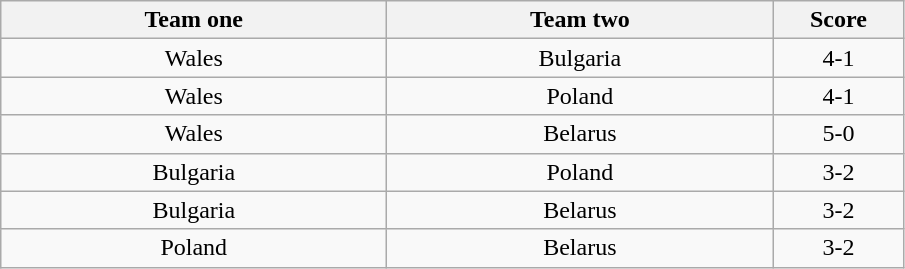<table class="wikitable" style="text-align: center">
<tr>
<th width=250>Team one</th>
<th width=250>Team two</th>
<th width=80>Score</th>
</tr>
<tr>
<td> Wales</td>
<td> Bulgaria</td>
<td>4-1</td>
</tr>
<tr>
<td> Wales</td>
<td> Poland</td>
<td>4-1</td>
</tr>
<tr>
<td> Wales</td>
<td> Belarus</td>
<td>5-0</td>
</tr>
<tr>
<td> Bulgaria</td>
<td> Poland</td>
<td>3-2</td>
</tr>
<tr>
<td> Bulgaria</td>
<td> Belarus</td>
<td>3-2</td>
</tr>
<tr>
<td> Poland</td>
<td> Belarus</td>
<td>3-2</td>
</tr>
</table>
